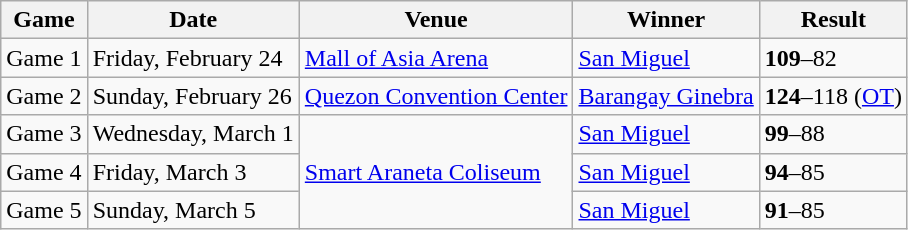<table class="wikitable">
<tr>
<th>Game</th>
<th>Date</th>
<th>Venue</th>
<th>Winner</th>
<th>Result</th>
</tr>
<tr>
<td>Game 1</td>
<td>Friday, February 24</td>
<td><a href='#'>Mall of Asia Arena</a></td>
<td><a href='#'>San Miguel</a></td>
<td><strong>109</strong>–82</td>
</tr>
<tr>
<td>Game 2</td>
<td>Sunday, February 26</td>
<td><a href='#'>Quezon Convention Center</a></td>
<td><a href='#'>Barangay Ginebra</a></td>
<td><strong>124</strong>–118 (<a href='#'>OT</a>)</td>
</tr>
<tr>
<td>Game 3</td>
<td>Wednesday, March 1</td>
<td rowspan=3><a href='#'>Smart Araneta Coliseum</a></td>
<td><a href='#'>San Miguel</a></td>
<td><strong>99</strong>–88</td>
</tr>
<tr>
<td>Game 4</td>
<td>Friday, March 3</td>
<td><a href='#'>San Miguel</a></td>
<td><strong>94</strong>–85</td>
</tr>
<tr>
<td>Game 5</td>
<td>Sunday, March 5</td>
<td><a href='#'>San Miguel</a></td>
<td><strong>91</strong>–85</td>
</tr>
</table>
